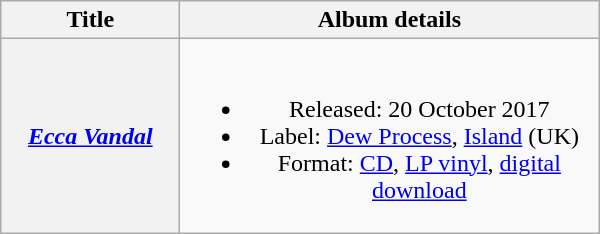<table class="wikitable plainrowheaders" style="text-align:center;">
<tr>
<th scope="col"  style="width:7em;">Title</th>
<th scope="col"  style="width:17em;">Album details</th>
</tr>
<tr>
<th scope="row"><em><a href='#'>Ecca Vandal</a></em></th>
<td><br><ul><li>Released: 20 October 2017</li><li>Label: <a href='#'>Dew Process</a>, <a href='#'>Island</a> (UK)</li><li>Format: <a href='#'>CD</a>, <a href='#'>LP vinyl</a>, <a href='#'>digital download</a></li></ul></td>
</tr>
</table>
